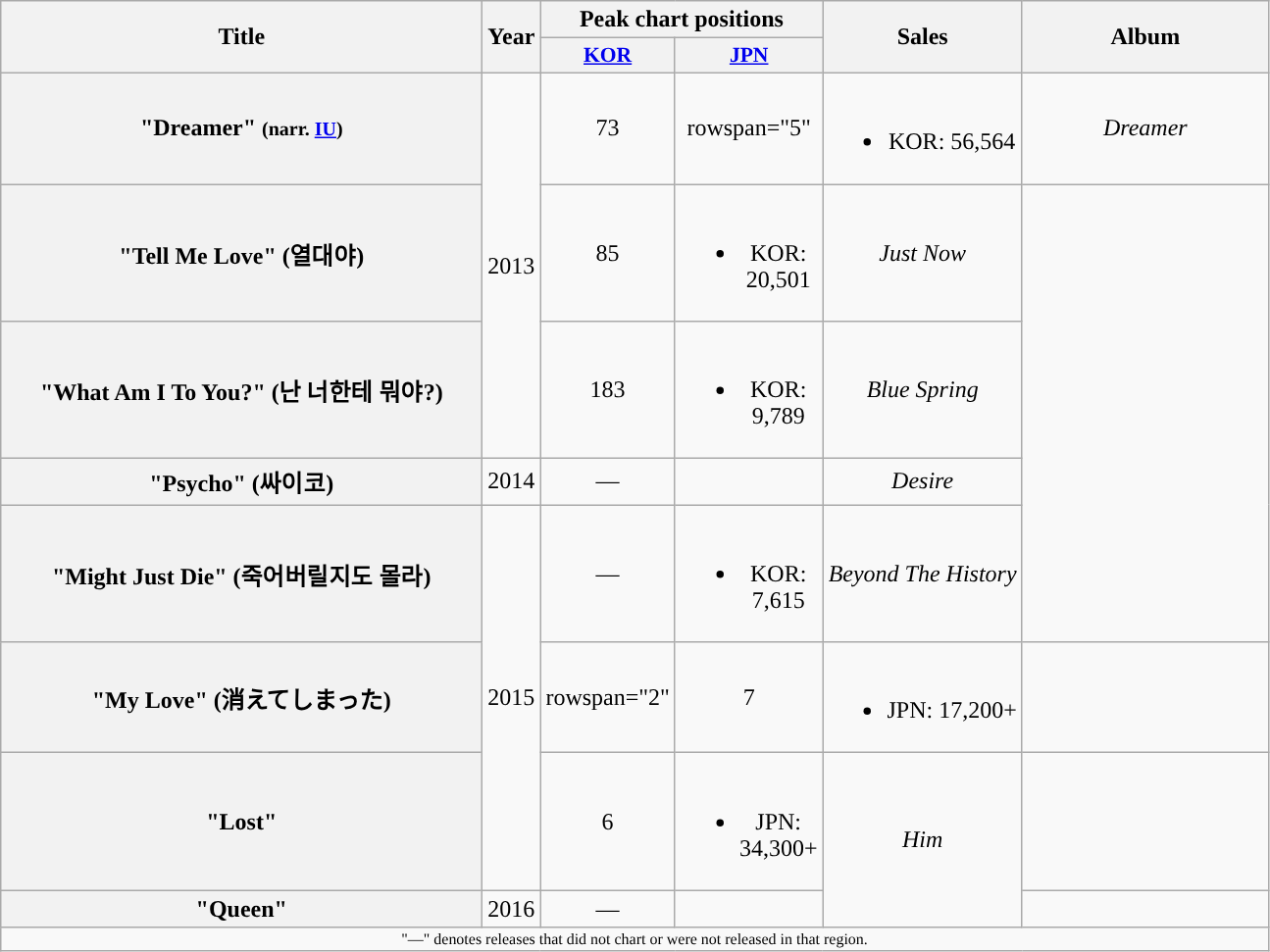<table class="wikitable plainrowheaders" style="text-align:center;">
<tr>
<th scope="col" rowspan="2" style="width:20em;">Title</th>
<th scope="col" rowspan="2">Year</th>
<th scope="col" colspan="2">Peak chart positions</th>
<th scope="col" rowspan="2">Sales</th>
<th scope="col" rowspan="2" style="width:10em;">Album</th>
</tr>
<tr>
<th scope="col" style="width:3.5em;font-size:90%;"><a href='#'>KOR</a><br></th>
<th scope="col" style="width:3.5em;font-size:90%;"><a href='#'>JPN</a></th>
</tr>
<tr>
<th scope="row">"Dreamer" <small>(narr. <a href='#'>IU</a>)</small></th>
<td rowspan="3">2013</td>
<td>73</td>
<td>rowspan="5" </td>
<td><br><ul><li>KOR: 56,564</li></ul></td>
<td><em>Dreamer</em></td>
</tr>
<tr>
<th scope="row">"Tell Me Love" (열대야)</th>
<td>85</td>
<td><br><ul><li>KOR: 20,501</li></ul></td>
<td><em>Just Now</em></td>
</tr>
<tr>
<th scope="row">"What Am I To You?" (난 너한테 뭐야?)</th>
<td>183</td>
<td><br><ul><li>KOR: 9,789</li></ul></td>
<td><em>Blue Spring</em></td>
</tr>
<tr>
<th scope="row">"Psycho" (싸이코)</th>
<td>2014</td>
<td>—</td>
<td></td>
<td><em>Desire</em></td>
</tr>
<tr>
<th scope="row">"Might Just Die" (죽어버릴지도 몰라)</th>
<td rowspan="3">2015</td>
<td>—</td>
<td><br><ul><li>KOR: 7,615</li></ul></td>
<td><em>Beyond The History</em></td>
</tr>
<tr>
<th scope="row">"My Love" (消えてしまった)</th>
<td>rowspan="2" </td>
<td>7</td>
<td><br><ul><li>JPN: 17,200+</li></ul></td>
<td></td>
</tr>
<tr>
<th scope="row">"Lost"</th>
<td>6</td>
<td><br><ul><li>JPN: 34,300+</li></ul></td>
<td rowspan="2"><em>Him</em></td>
</tr>
<tr>
<th scope="row">"Queen"</th>
<td>2016</td>
<td>—</td>
<td></td>
<td></td>
</tr>
<tr>
<td colspan="6" style="font-size:8pt;">"—" denotes releases that did not chart or were not released in that region.</td>
</tr>
</table>
